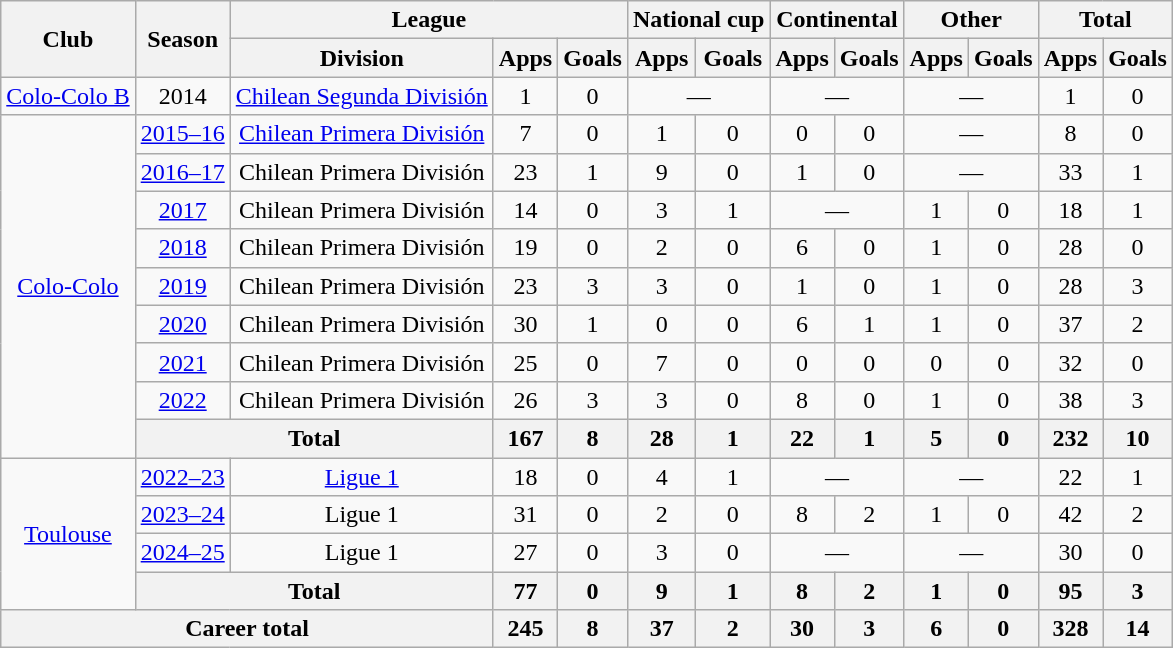<table class="wikitable" style="text-align:center">
<tr>
<th rowspan="2">Club</th>
<th rowspan="2">Season</th>
<th colspan="3">League</th>
<th colspan="2">National cup</th>
<th colspan="2">Continental</th>
<th colspan="2">Other</th>
<th colspan="2">Total</th>
</tr>
<tr>
<th>Division</th>
<th>Apps</th>
<th>Goals</th>
<th>Apps</th>
<th>Goals</th>
<th>Apps</th>
<th>Goals</th>
<th>Apps</th>
<th>Goals</th>
<th>Apps</th>
<th>Goals</th>
</tr>
<tr>
<td><a href='#'>Colo-Colo B</a></td>
<td>2014</td>
<td><a href='#'>Chilean Segunda División</a></td>
<td>1</td>
<td>0</td>
<td colspan="2">—</td>
<td colspan="2">—</td>
<td colspan="2">—</td>
<td>1</td>
<td>0</td>
</tr>
<tr>
<td rowspan="9"><a href='#'>Colo-Colo</a></td>
<td><a href='#'>2015–16</a></td>
<td><a href='#'>Chilean Primera División</a></td>
<td>7</td>
<td>0</td>
<td>1</td>
<td>0</td>
<td>0</td>
<td>0</td>
<td colspan="2">—</td>
<td>8</td>
<td>0</td>
</tr>
<tr>
<td><a href='#'>2016–17</a></td>
<td>Chilean Primera División</td>
<td>23</td>
<td>1</td>
<td>9</td>
<td>0</td>
<td>1</td>
<td>0</td>
<td colspan="2">—</td>
<td>33</td>
<td>1</td>
</tr>
<tr>
<td><a href='#'>2017</a></td>
<td>Chilean Primera División</td>
<td>14</td>
<td>0</td>
<td>3</td>
<td>1</td>
<td colspan="2">—</td>
<td>1</td>
<td>0</td>
<td>18</td>
<td>1</td>
</tr>
<tr>
<td><a href='#'>2018</a></td>
<td>Chilean Primera División</td>
<td>19</td>
<td>0</td>
<td>2</td>
<td>0</td>
<td>6</td>
<td>0</td>
<td>1</td>
<td>0</td>
<td>28</td>
<td>0</td>
</tr>
<tr>
<td><a href='#'>2019</a></td>
<td>Chilean Primera División</td>
<td>23</td>
<td>3</td>
<td>3</td>
<td>0</td>
<td>1</td>
<td>0</td>
<td>1</td>
<td>0</td>
<td>28</td>
<td>3</td>
</tr>
<tr>
<td><a href='#'>2020</a></td>
<td>Chilean Primera División</td>
<td>30</td>
<td>1</td>
<td>0</td>
<td>0</td>
<td>6</td>
<td>1</td>
<td>1</td>
<td>0</td>
<td>37</td>
<td>2</td>
</tr>
<tr>
<td><a href='#'>2021</a></td>
<td>Chilean Primera División</td>
<td>25</td>
<td>0</td>
<td>7</td>
<td>0</td>
<td>0</td>
<td>0</td>
<td>0</td>
<td>0</td>
<td>32</td>
<td>0</td>
</tr>
<tr>
<td><a href='#'>2022</a></td>
<td>Chilean Primera División</td>
<td>26</td>
<td>3</td>
<td>3</td>
<td>0</td>
<td>8</td>
<td>0</td>
<td>1</td>
<td>0</td>
<td>38</td>
<td>3</td>
</tr>
<tr>
<th colspan="2">Total</th>
<th>167</th>
<th>8</th>
<th>28</th>
<th>1</th>
<th>22</th>
<th>1</th>
<th>5</th>
<th>0</th>
<th>232</th>
<th>10</th>
</tr>
<tr>
<td rowspan="4"><a href='#'>Toulouse</a></td>
<td><a href='#'>2022–23</a></td>
<td><a href='#'>Ligue 1</a></td>
<td>18</td>
<td>0</td>
<td>4</td>
<td>1</td>
<td colspan="2">—</td>
<td colspan="2">—</td>
<td>22</td>
<td>1</td>
</tr>
<tr>
<td><a href='#'>2023–24</a></td>
<td>Ligue 1</td>
<td>31</td>
<td>0</td>
<td>2</td>
<td>0</td>
<td>8</td>
<td>2</td>
<td>1</td>
<td>0</td>
<td>42</td>
<td>2</td>
</tr>
<tr>
<td><a href='#'>2024–25</a></td>
<td>Ligue 1</td>
<td>27</td>
<td>0</td>
<td>3</td>
<td>0</td>
<td colspan="2">—</td>
<td colspan="2">—</td>
<td>30</td>
<td>0</td>
</tr>
<tr>
<th colspan="2">Total</th>
<th>77</th>
<th>0</th>
<th>9</th>
<th>1</th>
<th>8</th>
<th>2</th>
<th>1</th>
<th>0</th>
<th>95</th>
<th>3</th>
</tr>
<tr>
<th colspan="3">Career total</th>
<th>245</th>
<th>8</th>
<th>37</th>
<th>2</th>
<th>30</th>
<th>3</th>
<th>6</th>
<th>0</th>
<th>328</th>
<th>14</th>
</tr>
</table>
